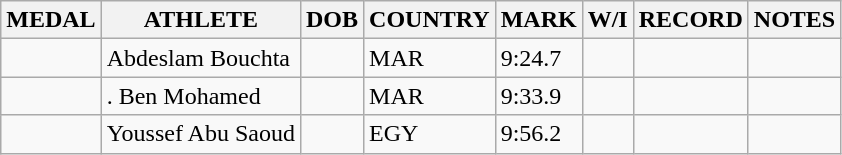<table class="wikitable">
<tr>
<th>MEDAL</th>
<th>ATHLETE</th>
<th>DOB</th>
<th>COUNTRY</th>
<th>MARK</th>
<th>W/I</th>
<th>RECORD</th>
<th>NOTES</th>
</tr>
<tr>
<td></td>
<td>Abdeslam Bouchta</td>
<td></td>
<td>MAR</td>
<td>9:24.7</td>
<td></td>
<td></td>
<td></td>
</tr>
<tr>
<td></td>
<td>. Ben Mohamed</td>
<td></td>
<td>MAR</td>
<td>9:33.9</td>
<td></td>
<td></td>
<td></td>
</tr>
<tr>
<td></td>
<td>Youssef Abu Saoud</td>
<td></td>
<td>EGY</td>
<td>9:56.2</td>
<td></td>
<td></td>
<td></td>
</tr>
</table>
